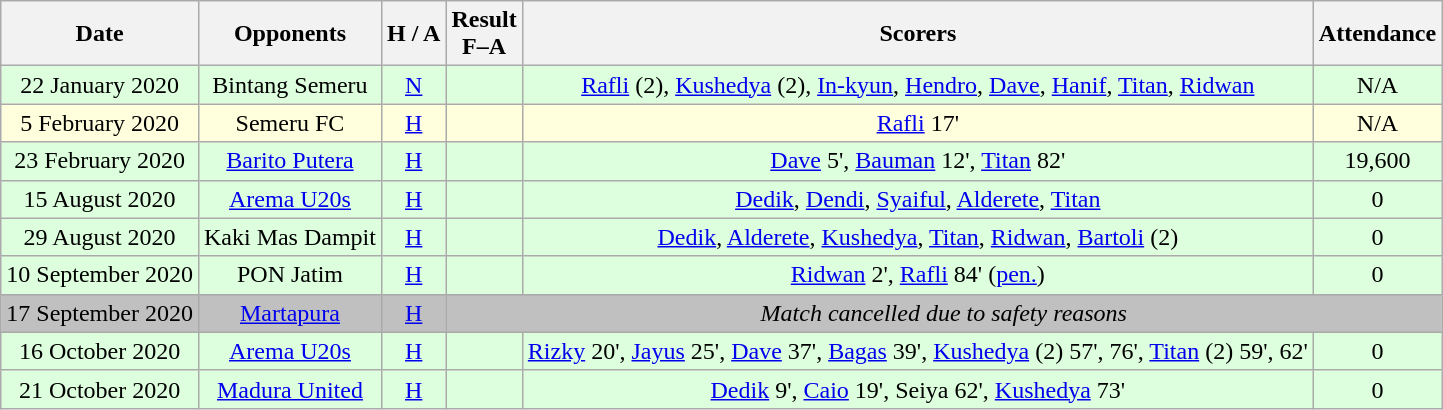<table class="wikitable" style="text-align:center">
<tr>
<th>Date</th>
<th>Opponents</th>
<th>H / A</th>
<th>Result<br>F–A</th>
<th>Scorers</th>
<th>Attendance</th>
</tr>
<tr style="background:#ddffdd">
<td>22 January 2020</td>
<td>Bintang Semeru</td>
<td><a href='#'>N</a></td>
<td></td>
<td><a href='#'>Rafli</a> (2), <a href='#'>Kushedya</a> (2), <a href='#'>In-kyun</a>, <a href='#'>Hendro</a>, <a href='#'>Dave</a>, <a href='#'>Hanif</a>, <a href='#'>Titan</a>, <a href='#'>Ridwan</a></td>
<td>N/A</td>
</tr>
<tr style="background:#ffffdd">
<td>5 February 2020</td>
<td>Semeru FC</td>
<td><a href='#'>H</a></td>
<td></td>
<td><a href='#'>Rafli</a> 17'</td>
<td>N/A</td>
</tr>
<tr style="background:#ddffdd">
<td>23 February 2020</td>
<td><a href='#'>Barito Putera</a></td>
<td><a href='#'>H</a></td>
<td></td>
<td><a href='#'>Dave</a> 5', <a href='#'>Bauman</a> 12', <a href='#'>Titan</a> 82'</td>
<td>19,600</td>
</tr>
<tr style="background:#ddffdd">
<td>15 August 2020</td>
<td><a href='#'>Arema U20s</a></td>
<td><a href='#'>H</a></td>
<td></td>
<td><a href='#'>Dedik</a>, <a href='#'>Dendi</a>, <a href='#'>Syaiful</a>, <a href='#'>Alderete</a>, <a href='#'>Titan</a></td>
<td>0</td>
</tr>
<tr style="background:#ddffdd">
<td>29 August 2020</td>
<td>Kaki Mas Dampit</td>
<td><a href='#'>H</a></td>
<td></td>
<td><a href='#'>Dedik</a>, <a href='#'>Alderete</a>, <a href='#'>Kushedya</a>, <a href='#'>Titan</a>, <a href='#'>Ridwan</a>, <a href='#'>Bartoli</a> (2)</td>
<td>0</td>
</tr>
<tr style="background:#ddffdd">
<td>10 September 2020</td>
<td>PON Jatim</td>
<td><a href='#'>H</a></td>
<td></td>
<td><a href='#'>Ridwan</a> 2', <a href='#'>Rafli</a> 84' (<a href='#'>pen.</a>)</td>
<td>0</td>
</tr>
<tr style="background:#C0C0C0;">
<td>17 September 2020</td>
<td><a href='#'>Martapura</a></td>
<td><a href='#'>H</a></td>
<td colspan=3><em>Match cancelled due to safety reasons</em></td>
</tr>
<tr style="background:#ddffdd">
<td>16 October 2020</td>
<td><a href='#'>Arema U20s</a></td>
<td><a href='#'>H</a></td>
<td></td>
<td><a href='#'>Rizky</a> 20', <a href='#'>Jayus</a> 25', <a href='#'>Dave</a> 37', <a href='#'>Bagas</a> 39', <a href='#'>Kushedya</a> (2) 57', 76', <a href='#'>Titan</a> (2) 59', 62'</td>
<td>0</td>
</tr>
<tr style="background:#ddffdd">
<td>21 October 2020</td>
<td><a href='#'>Madura United</a></td>
<td><a href='#'>H</a></td>
<td></td>
<td><a href='#'>Dedik</a> 9', <a href='#'>Caio</a> 19', Seiya 62', <a href='#'>Kushedya</a> 73'</td>
<td>0</td>
</tr>
</table>
